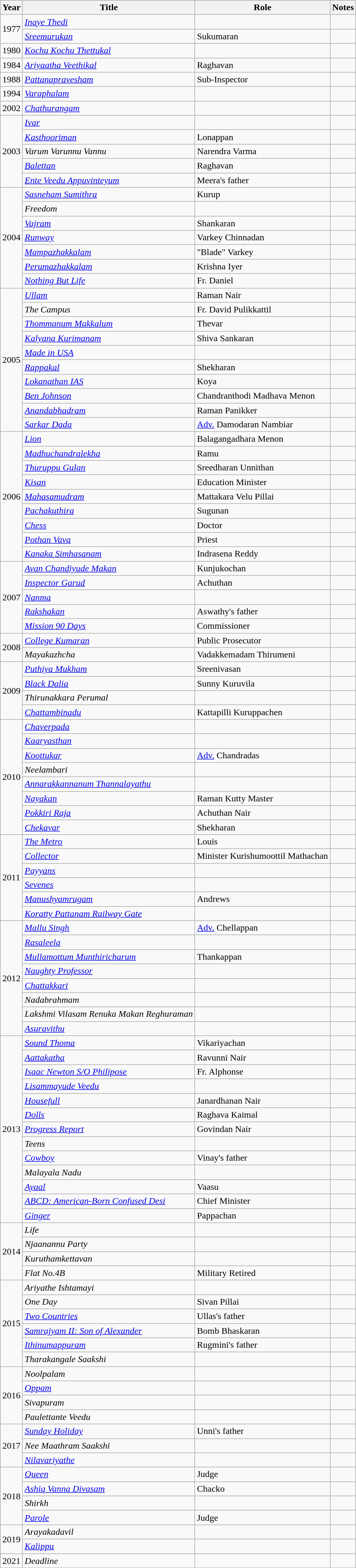<table class="wikitable sortable">
<tr>
<th>Year</th>
<th>Title</th>
<th>Role</th>
<th class="unsortable">Notes</th>
</tr>
<tr>
<td rowspan=2>1977</td>
<td><em><a href='#'>Inaye Thedi</a></em></td>
<td></td>
<td></td>
</tr>
<tr>
<td><em><a href='#'>Sreemurukan</a></em></td>
<td>Sukumaran</td>
<td></td>
</tr>
<tr>
<td>1980</td>
<td><em><a href='#'>Kochu Kochu Thettukal</a></em></td>
<td></td>
<td></td>
</tr>
<tr>
<td>1984</td>
<td><em><a href='#'>Ariyaatha Veethikal</a></em></td>
<td>Raghavan</td>
<td></td>
</tr>
<tr>
<td>1988</td>
<td><em><a href='#'>Pattanapravesham</a></em></td>
<td>Sub-Inspector</td>
<td></td>
</tr>
<tr>
<td>1994</td>
<td><em><a href='#'>Varaphalam</a></em></td>
<td></td>
<td></td>
</tr>
<tr>
<td>2002</td>
<td><em><a href='#'>Chathurangam</a></em></td>
<td></td>
<td></td>
</tr>
<tr>
<td rowspan=5>2003</td>
<td><em><a href='#'>Ivar</a></em></td>
<td></td>
<td></td>
</tr>
<tr>
<td><em><a href='#'>Kasthooriman</a></em></td>
<td>Lonappan</td>
<td></td>
</tr>
<tr>
<td><em>Varum Varunnu Vannu</em></td>
<td>Narendra Varma</td>
<td></td>
</tr>
<tr>
<td><em><a href='#'>Balettan</a></em></td>
<td>Raghavan</td>
<td></td>
</tr>
<tr>
<td><em><a href='#'>Ente Veedu Appuvinteyum</a></em></td>
<td>Meera's father</td>
<td></td>
</tr>
<tr>
<td rowspan=7>2004</td>
<td><em><a href='#'>Sasneham Sumithra</a></em></td>
<td>Kurup</td>
<td></td>
</tr>
<tr>
<td><em>Freedom</em></td>
<td></td>
<td></td>
</tr>
<tr>
<td><em><a href='#'>Vajram</a></em></td>
<td>Shankaran</td>
<td></td>
</tr>
<tr>
<td><em><a href='#'>Runway</a></em></td>
<td>Varkey Chinnadan</td>
<td></td>
</tr>
<tr>
<td><em><a href='#'>Mampazhakkalam</a></em></td>
<td>"Blade" Varkey</td>
<td></td>
</tr>
<tr>
<td><em><a href='#'>Perumazhakkalam</a></em></td>
<td>Krishna Iyer</td>
<td></td>
</tr>
<tr>
<td><em><a href='#'>Nothing But Life</a></em></td>
<td>Fr. Daniel</td>
<td></td>
</tr>
<tr>
<td rowspan=10>2005</td>
<td><em><a href='#'>Ullam</a></em></td>
<td>Raman Nair</td>
<td></td>
</tr>
<tr>
<td><em>The Campus</em></td>
<td>Fr. David Pulikkattil</td>
<td></td>
</tr>
<tr>
<td><em><a href='#'>Thommanum Makkalum</a></em></td>
<td>Thevar</td>
<td></td>
</tr>
<tr>
<td><em><a href='#'>Kalyana Kurimanam</a></em></td>
<td>Shiva Sankaran</td>
<td></td>
</tr>
<tr>
<td><em><a href='#'>Made in USA</a></em></td>
<td></td>
<td></td>
</tr>
<tr>
<td><em><a href='#'>Rappakal</a></em></td>
<td>Shekharan</td>
<td></td>
</tr>
<tr>
<td><em><a href='#'>Lokanathan IAS</a></em></td>
<td>Koya</td>
<td></td>
</tr>
<tr>
<td><em><a href='#'>Ben Johnson</a></em></td>
<td>Chandranthodi Madhava Menon</td>
<td></td>
</tr>
<tr>
<td><em><a href='#'>Anandabhadram</a></em></td>
<td>Raman Panikker</td>
<td></td>
</tr>
<tr>
<td><em><a href='#'>Sarkar Dada</a></em></td>
<td><a href='#'>Adv.</a> Damodaran Nambiar</td>
<td></td>
</tr>
<tr>
<td rowspan=9>2006</td>
<td><em><a href='#'>Lion</a></em></td>
<td>Balagangadhara Menon</td>
<td></td>
</tr>
<tr>
<td><em><a href='#'>Madhuchandralekha</a></em></td>
<td>Ramu</td>
<td></td>
</tr>
<tr>
<td><em><a href='#'>Thuruppu Gulan</a></em></td>
<td>Sreedharan Unnithan</td>
<td></td>
</tr>
<tr>
<td><em><a href='#'>Kisan</a></em></td>
<td>Education Minister</td>
<td></td>
</tr>
<tr>
<td><em><a href='#'>Mahasamudram</a></em></td>
<td>Mattakara Velu Pillai</td>
<td></td>
</tr>
<tr>
<td><em><a href='#'>Pachakuthira</a></em></td>
<td>Sugunan</td>
<td></td>
</tr>
<tr>
<td><em><a href='#'>Chess</a></em></td>
<td>Doctor</td>
<td></td>
</tr>
<tr>
<td><em><a href='#'>Pothan Vava</a></em></td>
<td>Priest</td>
<td></td>
</tr>
<tr>
<td><em><a href='#'>Kanaka Simhasanam</a></em></td>
<td>Indrasena Reddy</td>
<td></td>
</tr>
<tr>
<td rowspan=5>2007</td>
<td><em><a href='#'>Avan Chandiyude Makan</a></em></td>
<td>Kunjukochan</td>
<td></td>
</tr>
<tr>
<td><em><a href='#'>Inspector Garud</a></em></td>
<td>Achuthan</td>
<td></td>
</tr>
<tr>
<td><em><a href='#'>Nanma</a></em></td>
<td></td>
<td></td>
</tr>
<tr>
<td><em><a href='#'>Rakshakan</a></em></td>
<td>Aswathy's father</td>
<td></td>
</tr>
<tr>
<td><em><a href='#'>Mission 90 Days</a></em></td>
<td>Commissioner</td>
<td></td>
</tr>
<tr>
<td rowspan=2>2008</td>
<td><em><a href='#'>College Kumaran</a></em></td>
<td>Public Prosecutor</td>
<td></td>
</tr>
<tr>
<td><em>Mayakazhcha</em></td>
<td>Vadakkemadam Thirumeni</td>
<td></td>
</tr>
<tr>
<td rowspan=4>2009</td>
<td><em><a href='#'>Puthiya Mukham</a></em></td>
<td>Sreenivasan</td>
<td></td>
</tr>
<tr>
<td><em><a href='#'>Black Dalia</a></em></td>
<td>Sunny Kuruvila</td>
<td></td>
</tr>
<tr>
<td><em>Thirunakkara Perumal</em></td>
<td></td>
<td></td>
</tr>
<tr>
<td><em><a href='#'>Chattambinadu</a></em></td>
<td>Kattapilli Kuruppachen</td>
<td></td>
</tr>
<tr>
<td rowspan=8>2010</td>
<td><em><a href='#'>Chaverpada</a></em></td>
<td></td>
<td></td>
</tr>
<tr>
<td><em><a href='#'>Kaaryasthan</a></em></td>
<td></td>
<td></td>
</tr>
<tr>
<td><em><a href='#'>Koottukar</a></em></td>
<td><a href='#'>Adv.</a> Chandradas</td>
<td></td>
</tr>
<tr>
<td><em>Neelambari</em></td>
<td></td>
<td></td>
</tr>
<tr>
<td><em><a href='#'>Annarakkannanum Thannalayathu</a></em></td>
<td></td>
<td></td>
</tr>
<tr>
<td><em><a href='#'>Nayakan</a></em></td>
<td>Raman Kutty Master</td>
<td></td>
</tr>
<tr>
<td><em><a href='#'>Pokkiri Raja</a></em></td>
<td>Achuthan Nair</td>
<td></td>
</tr>
<tr>
<td><em><a href='#'>Chekavar</a></em></td>
<td>Shekharan</td>
<td></td>
</tr>
<tr>
<td rowspan=6>2011</td>
<td><em><a href='#'>The Metro</a></em></td>
<td>Louis</td>
<td></td>
</tr>
<tr>
<td><em><a href='#'>Collector</a></em></td>
<td>Minister Kurishumoottil Mathachan</td>
<td></td>
</tr>
<tr>
<td><em><a href='#'>Payyans</a></em></td>
<td></td>
<td></td>
</tr>
<tr>
<td><em><a href='#'>Sevenes</a></em></td>
<td></td>
<td></td>
</tr>
<tr>
<td><em><a href='#'>Manushyamrugam</a></em></td>
<td>Andrews</td>
<td></td>
</tr>
<tr>
<td><em><a href='#'>Koratty Pattanam Railway Gate</a></em></td>
<td></td>
<td></td>
</tr>
<tr>
<td rowspan=8>2012</td>
<td><em><a href='#'>Mallu Singh</a></em></td>
<td><a href='#'>Adv.</a> Chellappan</td>
<td></td>
</tr>
<tr>
<td><em><a href='#'>Rasaleela</a></em></td>
<td></td>
<td></td>
</tr>
<tr>
<td><em><a href='#'>Mullamottum Munthiricharum</a></em></td>
<td>Thankappan</td>
<td></td>
</tr>
<tr>
<td><em><a href='#'>Naughty Professor</a></em></td>
<td></td>
<td></td>
</tr>
<tr>
<td><em><a href='#'>Chattakkari</a></em></td>
<td></td>
<td></td>
</tr>
<tr>
<td><em>Nadabrahmam</em></td>
<td></td>
<td></td>
</tr>
<tr>
<td><em>Lakshmi Vilasam Renuka Makan Reghuraman</em></td>
<td></td>
<td></td>
</tr>
<tr>
<td><em><a href='#'>Asuravithu</a></em></td>
<td></td>
<td></td>
</tr>
<tr>
<td rowspan=13>2013</td>
<td><em><a href='#'>Sound Thoma</a></em></td>
<td>Vikariyachan</td>
<td></td>
</tr>
<tr>
<td><em><a href='#'>Aattakatha</a></em></td>
<td>Ravunni Nair</td>
<td></td>
</tr>
<tr>
<td><em><a href='#'>Isaac Newton S/O Philipose</a></em></td>
<td>Fr. Alphonse</td>
<td></td>
</tr>
<tr>
<td><em><a href='#'>Lisammayude Veedu</a></em></td>
<td></td>
<td></td>
</tr>
<tr>
<td><em><a href='#'>Housefull</a></em></td>
<td>Janardhanan Nair</td>
<td></td>
</tr>
<tr>
<td><em><a href='#'>Dolls</a></em></td>
<td>Raghava Kaimal</td>
<td></td>
</tr>
<tr>
<td><em><a href='#'>Progress Report</a></em></td>
<td>Govindan Nair</td>
<td></td>
</tr>
<tr>
<td><em>Teens</em></td>
<td></td>
<td></td>
</tr>
<tr>
<td><em><a href='#'>Cowboy</a></em></td>
<td>Vinay's father</td>
<td></td>
</tr>
<tr>
<td><em>Malayala Nadu</em></td>
<td></td>
<td></td>
</tr>
<tr>
<td><em><a href='#'>Ayaal</a></em></td>
<td>Vaasu</td>
<td></td>
</tr>
<tr>
<td><em><a href='#'>ABCD: American-Born Confused Desi</a></em></td>
<td>Chief Minister</td>
<td></td>
</tr>
<tr>
<td><em><a href='#'>Ginger</a></em></td>
<td>Pappachan</td>
<td></td>
</tr>
<tr>
<td rowspan=4>2014</td>
<td><em>Life</em></td>
<td></td>
<td></td>
</tr>
<tr>
<td><em>Njaanannu Party</em></td>
<td></td>
<td></td>
</tr>
<tr>
<td><em>Kuruthamkettavan</em></td>
<td></td>
<td></td>
</tr>
<tr>
<td><em>Flat No.4B</em></td>
<td>Military Retired</td>
<td></td>
</tr>
<tr>
<td rowspan=6>2015</td>
<td><em>Ariyathe Ishtamayi</em></td>
<td></td>
<td></td>
</tr>
<tr>
<td><em>One Day</em></td>
<td>Sivan Pillai</td>
<td></td>
</tr>
<tr>
<td><em><a href='#'>Two Countries</a></em></td>
<td>Ullas's father</td>
<td></td>
</tr>
<tr>
<td><em><a href='#'>Samrajyam II: Son of Alexander</a></em></td>
<td>Bomb Bhaskaran</td>
<td></td>
</tr>
<tr>
<td><em><a href='#'>Ithinumappuram</a></em></td>
<td>Rugmini's father</td>
<td></td>
</tr>
<tr>
<td><em>Tharakangale Saakshi</em></td>
<td></td>
<td></td>
</tr>
<tr>
<td rowspan=4>2016</td>
<td><em>Noolpalam</em></td>
<td></td>
<td></td>
</tr>
<tr>
<td><em><a href='#'>Oppam</a></em></td>
<td></td>
<td></td>
</tr>
<tr>
<td><em>Sivapuram</em></td>
<td></td>
<td></td>
</tr>
<tr>
<td><em>Paulettante Veedu</em></td>
<td></td>
<td></td>
</tr>
<tr>
<td rowspan=3>2017</td>
<td><em><a href='#'>Sunday Holiday</a></em></td>
<td>Unni's father</td>
<td></td>
</tr>
<tr>
<td><em>Nee Maathram Saakshi</em></td>
<td></td>
<td></td>
</tr>
<tr>
<td><em><a href='#'>Nilavariyathe</a></em></td>
<td></td>
<td></td>
</tr>
<tr>
<td rowspan=4>2018</td>
<td><em><a href='#'>Queen</a></em></td>
<td>Judge</td>
<td></td>
</tr>
<tr>
<td><em><a href='#'>Ashiq Vanna Divasam</a></em></td>
<td>Chacko</td>
<td></td>
</tr>
<tr>
<td><em>Shirkh</em></td>
<td></td>
<td></td>
</tr>
<tr>
<td><em><a href='#'>Parole</a></em></td>
<td>Judge</td>
<td></td>
</tr>
<tr>
<td rowspan=2>2019</td>
<td><em>Arayakadavil</em></td>
<td></td>
<td></td>
</tr>
<tr>
<td><em><a href='#'>Kalippu</a></em></td>
<td></td>
<td></td>
</tr>
<tr>
<td>2021</td>
<td><em>Deadline</em></td>
<td></td>
<td></td>
</tr>
<tr>
</tr>
</table>
